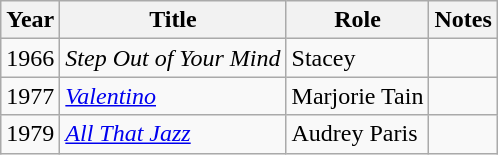<table class="wikitable">
<tr>
<th>Year</th>
<th>Title</th>
<th>Role</th>
<th>Notes</th>
</tr>
<tr>
<td>1966</td>
<td><em>Step Out of Your Mind</em></td>
<td>Stacey</td>
<td></td>
</tr>
<tr>
<td>1977</td>
<td><em><a href='#'>Valentino</a></em></td>
<td>Marjorie Tain</td>
<td></td>
</tr>
<tr>
<td>1979</td>
<td><em><a href='#'>All That Jazz</a></em></td>
<td>Audrey Paris</td>
<td></td>
</tr>
</table>
